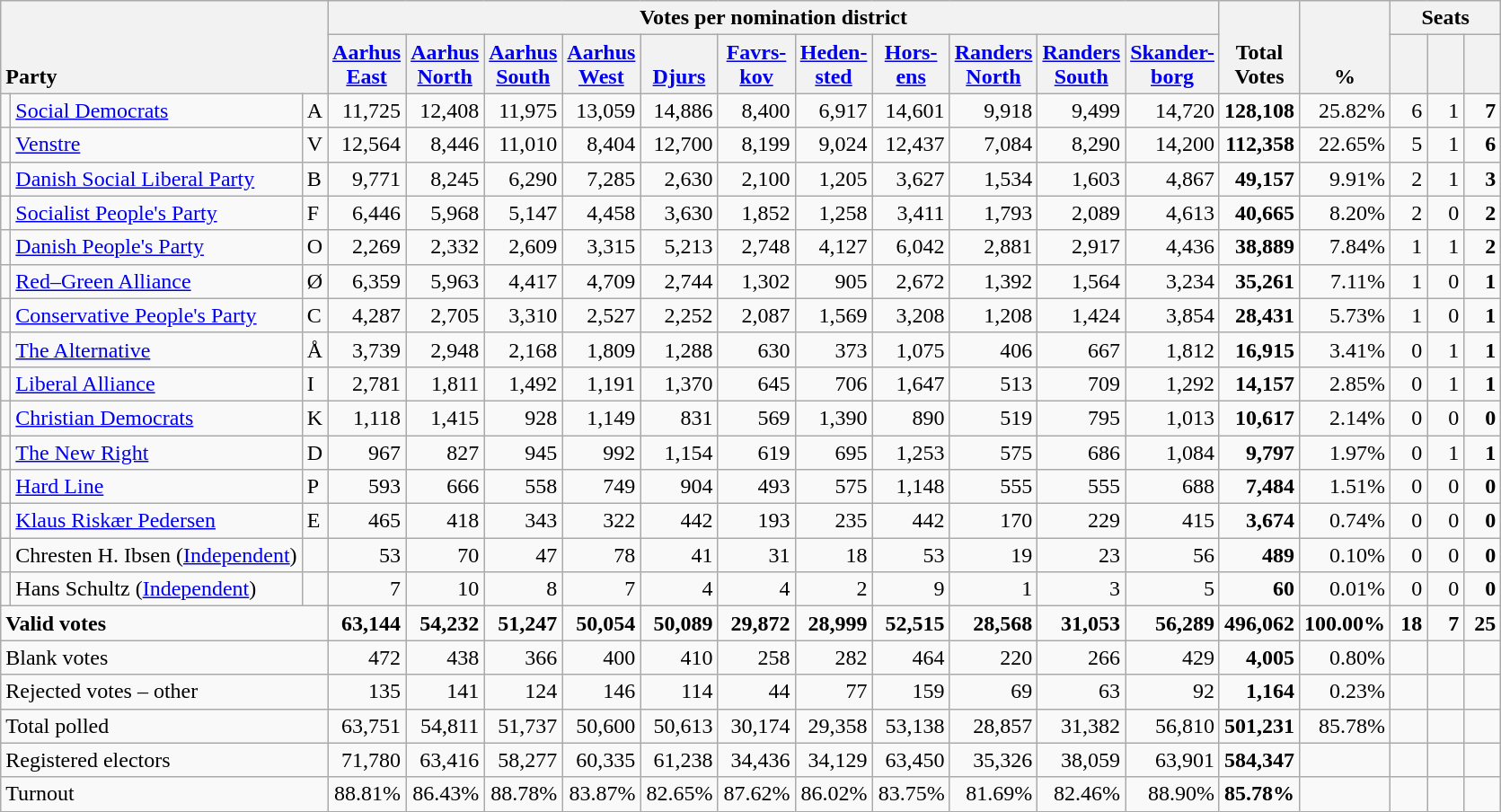<table class="wikitable" border="1" style="text-align:right;">
<tr>
<th style="text-align:left;" valign=bottom rowspan=2 colspan=3>Party</th>
<th colspan=11>Votes per nomination district</th>
<th align=center valign=bottom rowspan=2 width="50">Total Votes</th>
<th align=center valign=bottom rowspan=2 width="50">%</th>
<th colspan=3>Seats</th>
</tr>
<tr>
<th align=center valign=bottom width="50"><a href='#'>Aarhus East</a></th>
<th align=center valign=bottom width="50"><a href='#'>Aarhus North</a></th>
<th align=center valign=bottom width="50"><a href='#'>Aarhus South</a></th>
<th align=center valign=bottom width="50"><a href='#'>Aarhus West</a></th>
<th align=center valign=bottom width="50"><a href='#'>Djurs</a></th>
<th align=center valign=bottom width="50"><a href='#'>Favrs- kov</a></th>
<th align=center valign=bottom width="50"><a href='#'>Heden- sted</a></th>
<th align=center valign=bottom width="50"><a href='#'>Hors- ens</a></th>
<th align=center valign=bottom width="50"><a href='#'>Randers North</a></th>
<th align=center valign=bottom width="50"><a href='#'>Randers South</a></th>
<th align=center valign=bottom width="50"><a href='#'>Skander- borg</a></th>
<th align=center valign=bottom width="20"><small></small></th>
<th align=center valign=bottom width="20"><small><a href='#'></a></small></th>
<th align=center valign=bottom width="20"><small></small></th>
</tr>
<tr>
<td></td>
<td align=left><a href='#'>Social Democrats</a></td>
<td align=left>A</td>
<td>11,725</td>
<td>12,408</td>
<td>11,975</td>
<td>13,059</td>
<td>14,886</td>
<td>8,400</td>
<td>6,917</td>
<td>14,601</td>
<td>9,918</td>
<td>9,499</td>
<td>14,720</td>
<td><strong>128,108</strong></td>
<td>25.82%</td>
<td>6</td>
<td>1</td>
<td><strong>7</strong></td>
</tr>
<tr>
<td></td>
<td align=left><a href='#'>Venstre</a></td>
<td align=left>V</td>
<td>12,564</td>
<td>8,446</td>
<td>11,010</td>
<td>8,404</td>
<td>12,700</td>
<td>8,199</td>
<td>9,024</td>
<td>12,437</td>
<td>7,084</td>
<td>8,290</td>
<td>14,200</td>
<td><strong>112,358</strong></td>
<td>22.65%</td>
<td>5</td>
<td>1</td>
<td><strong>6</strong></td>
</tr>
<tr>
<td></td>
<td align=left><a href='#'>Danish Social Liberal Party</a></td>
<td align=left>B</td>
<td>9,771</td>
<td>8,245</td>
<td>6,290</td>
<td>7,285</td>
<td>2,630</td>
<td>2,100</td>
<td>1,205</td>
<td>3,627</td>
<td>1,534</td>
<td>1,603</td>
<td>4,867</td>
<td><strong>49,157</strong></td>
<td>9.91%</td>
<td>2</td>
<td>1</td>
<td><strong>3</strong></td>
</tr>
<tr>
<td></td>
<td align=left><a href='#'>Socialist People's Party</a></td>
<td align=left>F</td>
<td>6,446</td>
<td>5,968</td>
<td>5,147</td>
<td>4,458</td>
<td>3,630</td>
<td>1,852</td>
<td>1,258</td>
<td>3,411</td>
<td>1,793</td>
<td>2,089</td>
<td>4,613</td>
<td><strong>40,665</strong></td>
<td>8.20%</td>
<td>2</td>
<td>0</td>
<td><strong>2</strong></td>
</tr>
<tr>
<td></td>
<td align=left><a href='#'>Danish People's Party</a></td>
<td align=left>O</td>
<td>2,269</td>
<td>2,332</td>
<td>2,609</td>
<td>3,315</td>
<td>5,213</td>
<td>2,748</td>
<td>4,127</td>
<td>6,042</td>
<td>2,881</td>
<td>2,917</td>
<td>4,436</td>
<td><strong>38,889</strong></td>
<td>7.84%</td>
<td>1</td>
<td>1</td>
<td><strong>2</strong></td>
</tr>
<tr>
<td></td>
<td align=left><a href='#'>Red–Green Alliance</a></td>
<td align=left>Ø</td>
<td>6,359</td>
<td>5,963</td>
<td>4,417</td>
<td>4,709</td>
<td>2,744</td>
<td>1,302</td>
<td>905</td>
<td>2,672</td>
<td>1,392</td>
<td>1,564</td>
<td>3,234</td>
<td><strong>35,261</strong></td>
<td>7.11%</td>
<td>1</td>
<td>0</td>
<td><strong>1</strong></td>
</tr>
<tr>
<td></td>
<td align=left style="white-space: nowrap;"><a href='#'>Conservative People's Party</a></td>
<td align=left>C</td>
<td>4,287</td>
<td>2,705</td>
<td>3,310</td>
<td>2,527</td>
<td>2,252</td>
<td>2,087</td>
<td>1,569</td>
<td>3,208</td>
<td>1,208</td>
<td>1,424</td>
<td>3,854</td>
<td><strong>28,431</strong></td>
<td>5.73%</td>
<td>1</td>
<td>0</td>
<td><strong>1</strong></td>
</tr>
<tr>
<td></td>
<td align=left><a href='#'>The Alternative</a></td>
<td align=left>Å</td>
<td>3,739</td>
<td>2,948</td>
<td>2,168</td>
<td>1,809</td>
<td>1,288</td>
<td>630</td>
<td>373</td>
<td>1,075</td>
<td>406</td>
<td>667</td>
<td>1,812</td>
<td><strong>16,915</strong></td>
<td>3.41%</td>
<td>0</td>
<td>1</td>
<td><strong>1</strong></td>
</tr>
<tr>
<td></td>
<td align=left><a href='#'>Liberal Alliance</a></td>
<td align=left>I</td>
<td>2,781</td>
<td>1,811</td>
<td>1,492</td>
<td>1,191</td>
<td>1,370</td>
<td>645</td>
<td>706</td>
<td>1,647</td>
<td>513</td>
<td>709</td>
<td>1,292</td>
<td><strong>14,157</strong></td>
<td>2.85%</td>
<td>0</td>
<td>1</td>
<td><strong>1</strong></td>
</tr>
<tr>
<td></td>
<td align=left><a href='#'>Christian Democrats</a></td>
<td align=left>K</td>
<td>1,118</td>
<td>1,415</td>
<td>928</td>
<td>1,149</td>
<td>831</td>
<td>569</td>
<td>1,390</td>
<td>890</td>
<td>519</td>
<td>795</td>
<td>1,013</td>
<td><strong>10,617</strong></td>
<td>2.14%</td>
<td>0</td>
<td>0</td>
<td><strong>0</strong></td>
</tr>
<tr>
<td></td>
<td align=left><a href='#'>The New Right</a></td>
<td align=left>D</td>
<td>967</td>
<td>827</td>
<td>945</td>
<td>992</td>
<td>1,154</td>
<td>619</td>
<td>695</td>
<td>1,253</td>
<td>575</td>
<td>686</td>
<td>1,084</td>
<td><strong>9,797</strong></td>
<td>1.97%</td>
<td>0</td>
<td>1</td>
<td><strong>1</strong></td>
</tr>
<tr>
<td></td>
<td align=left><a href='#'>Hard Line</a></td>
<td align=left>P</td>
<td>593</td>
<td>666</td>
<td>558</td>
<td>749</td>
<td>904</td>
<td>493</td>
<td>575</td>
<td>1,148</td>
<td>555</td>
<td>555</td>
<td>688</td>
<td><strong>7,484</strong></td>
<td>1.51%</td>
<td>0</td>
<td>0</td>
<td><strong>0</strong></td>
</tr>
<tr>
<td></td>
<td align=left><a href='#'>Klaus Riskær Pedersen</a></td>
<td align=left>E</td>
<td>465</td>
<td>418</td>
<td>343</td>
<td>322</td>
<td>442</td>
<td>193</td>
<td>235</td>
<td>442</td>
<td>170</td>
<td>229</td>
<td>415</td>
<td><strong>3,674</strong></td>
<td>0.74%</td>
<td>0</td>
<td>0</td>
<td><strong>0</strong></td>
</tr>
<tr>
<td></td>
<td align=left>Chresten H. Ibsen (<a href='#'>Independent</a>)</td>
<td></td>
<td>53</td>
<td>70</td>
<td>47</td>
<td>78</td>
<td>41</td>
<td>31</td>
<td>18</td>
<td>53</td>
<td>19</td>
<td>23</td>
<td>56</td>
<td><strong>489</strong></td>
<td>0.10%</td>
<td>0</td>
<td>0</td>
<td><strong>0</strong></td>
</tr>
<tr>
<td></td>
<td align=left>Hans Schultz (<a href='#'>Independent</a>)</td>
<td></td>
<td>7</td>
<td>10</td>
<td>8</td>
<td>7</td>
<td>4</td>
<td>4</td>
<td>2</td>
<td>9</td>
<td>1</td>
<td>3</td>
<td>5</td>
<td><strong>60</strong></td>
<td>0.01%</td>
<td>0</td>
<td>0</td>
<td><strong>0</strong></td>
</tr>
<tr style="font-weight:bold">
<td align=left colspan=3>Valid votes</td>
<td>63,144</td>
<td>54,232</td>
<td>51,247</td>
<td>50,054</td>
<td>50,089</td>
<td>29,872</td>
<td>28,999</td>
<td>52,515</td>
<td>28,568</td>
<td>31,053</td>
<td>56,289</td>
<td>496,062</td>
<td>100.00%</td>
<td>18</td>
<td>7</td>
<td>25</td>
</tr>
<tr>
<td align=left colspan=3>Blank votes</td>
<td>472</td>
<td>438</td>
<td>366</td>
<td>400</td>
<td>410</td>
<td>258</td>
<td>282</td>
<td>464</td>
<td>220</td>
<td>266</td>
<td>429</td>
<td><strong>4,005</strong></td>
<td>0.80%</td>
<td></td>
<td></td>
<td></td>
</tr>
<tr>
<td align=left colspan=3>Rejected votes – other</td>
<td>135</td>
<td>141</td>
<td>124</td>
<td>146</td>
<td>114</td>
<td>44</td>
<td>77</td>
<td>159</td>
<td>69</td>
<td>63</td>
<td>92</td>
<td><strong>1,164</strong></td>
<td>0.23%</td>
<td></td>
<td></td>
<td></td>
</tr>
<tr>
<td align=left colspan=3>Total polled</td>
<td>63,751</td>
<td>54,811</td>
<td>51,737</td>
<td>50,600</td>
<td>50,613</td>
<td>30,174</td>
<td>29,358</td>
<td>53,138</td>
<td>28,857</td>
<td>31,382</td>
<td>56,810</td>
<td><strong>501,231</strong></td>
<td>85.78%</td>
<td></td>
<td></td>
<td></td>
</tr>
<tr>
<td align=left colspan=3>Registered electors</td>
<td>71,780</td>
<td>63,416</td>
<td>58,277</td>
<td>60,335</td>
<td>61,238</td>
<td>34,436</td>
<td>34,129</td>
<td>63,450</td>
<td>35,326</td>
<td>38,059</td>
<td>63,901</td>
<td><strong>584,347</strong></td>
<td></td>
<td></td>
<td></td>
<td></td>
</tr>
<tr>
<td align=left colspan=3>Turnout</td>
<td>88.81%</td>
<td>86.43%</td>
<td>88.78%</td>
<td>83.87%</td>
<td>82.65%</td>
<td>87.62%</td>
<td>86.02%</td>
<td>83.75%</td>
<td>81.69%</td>
<td>82.46%</td>
<td>88.90%</td>
<td><strong>85.78%</strong></td>
<td></td>
<td></td>
<td></td>
<td></td>
</tr>
</table>
